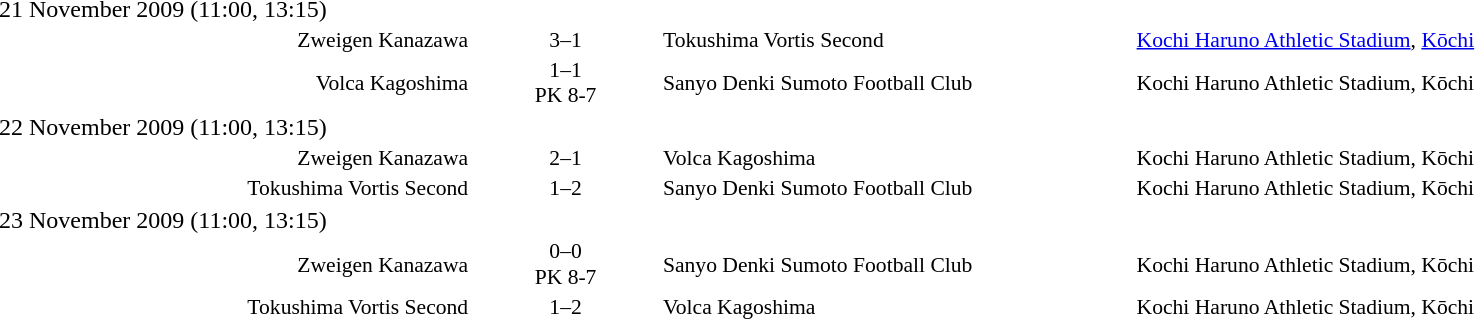<table style="width:100%;" cellspacing="1">
<tr>
<th width=25%></th>
<th width=10%></th>
<th width=25%></th>
</tr>
<tr>
<td>21 November 2009 (11:00, 13:15)</td>
</tr>
<tr style=font-size:90%>
<td align=right>Zweigen Kanazawa</td>
<td align=center>3–1</td>
<td>Tokushima Vortis Second</td>
<td><a href='#'>Kochi Haruno Athletic Stadium</a>, <a href='#'>Kōchi</a></td>
</tr>
<tr style=font-size:90%>
<td align=right>Volca Kagoshima</td>
<td align=center>1–1<br>PK 8-7</td>
<td>Sanyo Denki Sumoto Football Club</td>
<td>Kochi Haruno Athletic Stadium, Kōchi</td>
</tr>
<tr>
</tr>
<tr>
<td>22 November 2009 (11:00, 13:15)</td>
</tr>
<tr style=font-size:90%>
<td align=right>Zweigen Kanazawa</td>
<td align=center>2–1</td>
<td>Volca Kagoshima</td>
<td>Kochi Haruno Athletic Stadium, Kōchi</td>
</tr>
<tr style=font-size:90%>
<td align=right>Tokushima Vortis Second</td>
<td align=center>1–2</td>
<td>Sanyo Denki Sumoto Football Club</td>
<td>Kochi Haruno Athletic Stadium, Kōchi</td>
</tr>
<tr>
</tr>
<tr>
<td>23 November 2009 (11:00, 13:15)</td>
</tr>
<tr style=font-size:90%>
<td align=right>Zweigen Kanazawa</td>
<td align=center>0–0<br>PK 8-7</td>
<td>Sanyo Denki Sumoto Football Club</td>
<td>Kochi Haruno Athletic Stadium, Kōchi</td>
</tr>
<tr style=font-size:90%>
<td align=right>Tokushima Vortis Second</td>
<td align=center>1–2</td>
<td>Volca Kagoshima</td>
<td>Kochi Haruno Athletic Stadium, Kōchi</td>
</tr>
</table>
